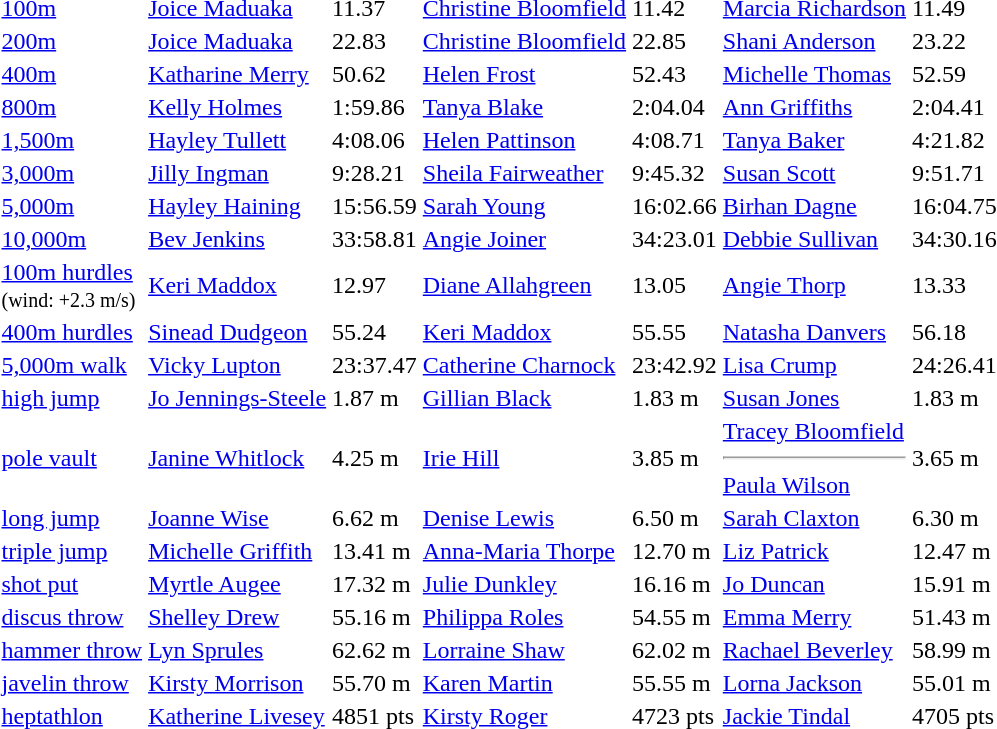<table>
<tr>
<td><a href='#'>100m</a></td>
<td><a href='#'>Joice Maduaka</a></td>
<td>11.37</td>
<td><a href='#'>Christine Bloomfield</a></td>
<td>11.42</td>
<td><a href='#'>Marcia Richardson</a></td>
<td>11.49</td>
</tr>
<tr>
<td><a href='#'>200m</a></td>
<td><a href='#'>Joice Maduaka</a></td>
<td>22.83</td>
<td><a href='#'>Christine Bloomfield</a></td>
<td>22.85</td>
<td><a href='#'>Shani Anderson</a></td>
<td>23.22</td>
</tr>
<tr>
<td><a href='#'>400m</a></td>
<td><a href='#'>Katharine Merry</a></td>
<td>50.62</td>
<td><a href='#'>Helen Frost</a></td>
<td>52.43</td>
<td><a href='#'>Michelle Thomas</a></td>
<td>52.59</td>
</tr>
<tr>
<td><a href='#'>800m</a></td>
<td><a href='#'>Kelly Holmes</a></td>
<td>1:59.86</td>
<td><a href='#'>Tanya Blake</a></td>
<td>2:04.04</td>
<td><a href='#'>Ann Griffiths</a></td>
<td>2:04.41</td>
</tr>
<tr>
<td><a href='#'>1,500m</a></td>
<td> <a href='#'>Hayley Tullett</a></td>
<td>4:08.06</td>
<td><a href='#'>Helen Pattinson</a></td>
<td>4:08.71</td>
<td><a href='#'>Tanya Baker</a></td>
<td>4:21.82</td>
</tr>
<tr>
<td><a href='#'>3,000m</a></td>
<td><a href='#'>Jilly Ingman</a></td>
<td>9:28.21</td>
<td> <a href='#'>Sheila Fairweather</a></td>
<td>9:45.32</td>
<td> <a href='#'>Susan Scott</a></td>
<td>9:51.71</td>
</tr>
<tr>
<td><a href='#'>5,000m</a></td>
<td> <a href='#'>Hayley Haining</a></td>
<td>15:56.59</td>
<td><a href='#'>Sarah Young</a></td>
<td>16:02.66</td>
<td><a href='#'>Birhan Dagne</a></td>
<td>16:04.75</td>
</tr>
<tr>
<td><a href='#'>10,000m</a></td>
<td><a href='#'>Bev Jenkins</a></td>
<td>33:58.81</td>
<td><a href='#'>Angie Joiner</a></td>
<td>34:23.01</td>
<td><a href='#'>Debbie Sullivan</a></td>
<td>34:30.16</td>
</tr>
<tr>
<td><a href='#'>100m hurdles</a><br><small>(wind: +2.3 m/s)</small></td>
<td><a href='#'>Keri Maddox</a></td>
<td>12.97 </td>
<td><a href='#'>Diane Allahgreen</a></td>
<td>13.05 </td>
<td><a href='#'>Angie Thorp</a></td>
<td>13.33 </td>
</tr>
<tr>
<td><a href='#'>400m hurdles</a></td>
<td> <a href='#'>Sinead Dudgeon</a></td>
<td>55.24</td>
<td><a href='#'>Keri Maddox</a></td>
<td>55.55</td>
<td><a href='#'>Natasha Danvers</a></td>
<td>56.18</td>
</tr>
<tr>
<td><a href='#'>5,000m walk</a></td>
<td><a href='#'>Vicky Lupton</a></td>
<td>23:37.47</td>
<td><a href='#'>Catherine Charnock</a></td>
<td>23:42.92</td>
<td><a href='#'>Lisa Crump</a></td>
<td>24:26.41</td>
</tr>
<tr>
<td><a href='#'>high jump</a></td>
<td><a href='#'>Jo Jennings-Steele</a></td>
<td>1.87 m</td>
<td> <a href='#'>Gillian Black</a></td>
<td>1.83 m</td>
<td><a href='#'>Susan Jones</a></td>
<td>1.83 m</td>
</tr>
<tr>
<td><a href='#'>pole vault</a></td>
<td><a href='#'>Janine Whitlock</a></td>
<td>4.25 m</td>
<td><a href='#'>Irie Hill</a></td>
<td>3.85 m</td>
<td><a href='#'>Tracey Bloomfield</a><hr><a href='#'>Paula Wilson</a></td>
<td>3.65 m</td>
</tr>
<tr>
<td><a href='#'>long jump</a></td>
<td><a href='#'>Joanne Wise</a></td>
<td>6.62 m</td>
<td><a href='#'>Denise Lewis</a></td>
<td>6.50 m</td>
<td><a href='#'>Sarah Claxton</a></td>
<td>6.30 m</td>
</tr>
<tr>
<td><a href='#'>triple jump</a></td>
<td><a href='#'>Michelle Griffith</a></td>
<td>13.41 m</td>
<td><a href='#'>Anna-Maria Thorpe</a></td>
<td>12.70 m</td>
<td><a href='#'>Liz Patrick</a></td>
<td>12.47 m</td>
</tr>
<tr>
<td><a href='#'>shot put</a></td>
<td><a href='#'>Myrtle Augee</a></td>
<td>17.32 m</td>
<td><a href='#'>Julie Dunkley</a></td>
<td>16.16 m</td>
<td><a href='#'>Jo Duncan</a></td>
<td>15.91 m</td>
</tr>
<tr>
<td><a href='#'>discus throw</a></td>
<td><a href='#'>Shelley Drew</a></td>
<td>55.16 m</td>
<td> <a href='#'>Philippa Roles</a></td>
<td>54.55 m</td>
<td><a href='#'>Emma Merry</a></td>
<td>51.43 m</td>
</tr>
<tr>
<td><a href='#'>hammer throw</a></td>
<td><a href='#'>Lyn Sprules</a></td>
<td>62.62 m</td>
<td><a href='#'>Lorraine Shaw</a></td>
<td>62.02 m</td>
<td><a href='#'>Rachael Beverley</a></td>
<td>58.99 m</td>
</tr>
<tr>
<td><a href='#'>javelin throw</a></td>
<td><a href='#'>Kirsty Morrison</a></td>
<td>55.70 m</td>
<td><a href='#'>Karen Martin</a></td>
<td>55.55 m</td>
<td> <a href='#'>Lorna Jackson</a></td>
<td>55.01 m</td>
</tr>
<tr>
<td><a href='#'>heptathlon</a></td>
<td><a href='#'>Katherine Livesey</a></td>
<td>4851 pts</td>
<td> <a href='#'>Kirsty Roger</a></td>
<td>4723 pts</td>
<td> <a href='#'>Jackie Tindal</a></td>
<td>4705 pts</td>
</tr>
</table>
